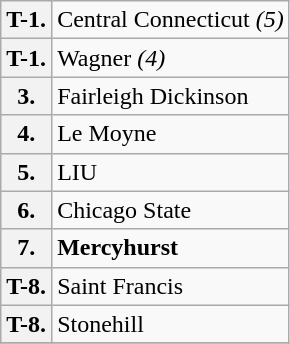<table class="wikitable">
<tr>
<th>T-1.</th>
<td>Central Connecticut <em>(5)</em></td>
</tr>
<tr>
<th>T-1.</th>
<td>Wagner <em>(4)</em></td>
</tr>
<tr>
<th>3.</th>
<td>Fairleigh Dickinson</td>
</tr>
<tr>
<th>4.</th>
<td>Le Moyne</td>
</tr>
<tr>
<th>5.</th>
<td>LIU</td>
</tr>
<tr>
<th>6.</th>
<td>Chicago State</td>
</tr>
<tr>
<th>7.</th>
<td><strong>Mercyhurst</strong></td>
</tr>
<tr>
<th>T-8.</th>
<td>Saint Francis</td>
</tr>
<tr>
<th>T-8.</th>
<td>Stonehill</td>
</tr>
<tr>
</tr>
</table>
